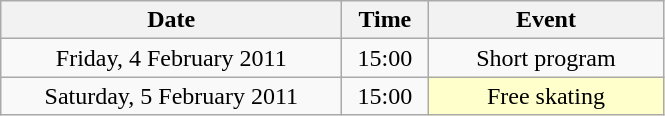<table class = "wikitable" style="text-align:center;">
<tr>
<th width=220>Date</th>
<th width=50>Time</th>
<th width=150>Event</th>
</tr>
<tr>
<td>Friday, 4 February 2011</td>
<td>15:00</td>
<td>Short program</td>
</tr>
<tr>
<td>Saturday, 5 February 2011</td>
<td>15:00</td>
<td bgcolor=ffffcc>Free skating</td>
</tr>
</table>
